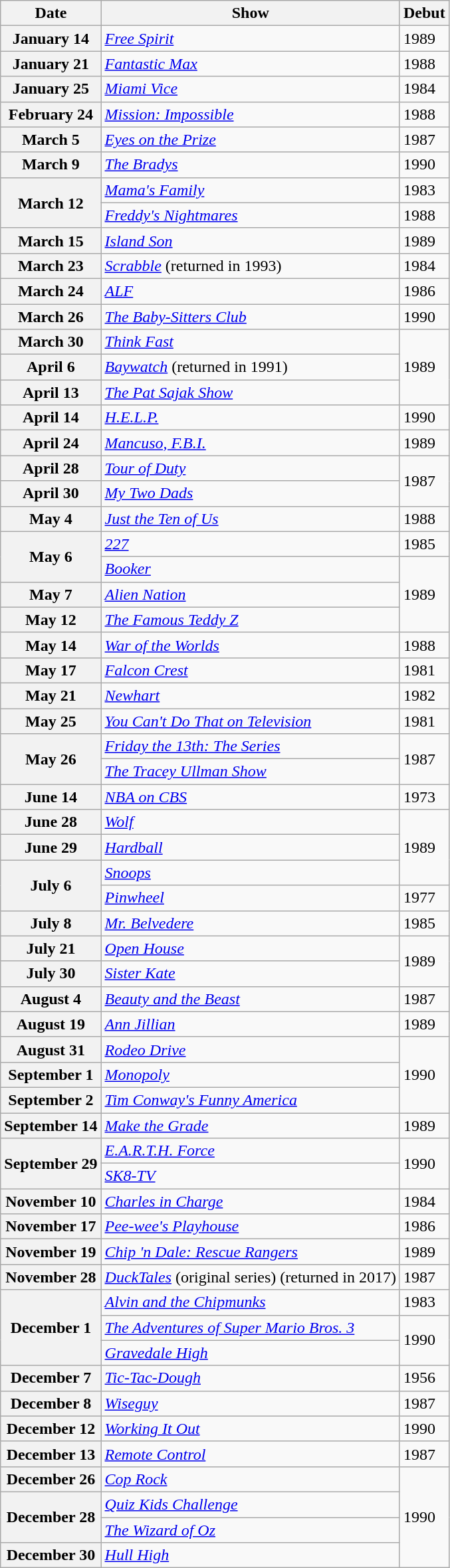<table class="wikitable sortable">
<tr>
<th>Date</th>
<th>Show</th>
<th>Debut</th>
</tr>
<tr>
<th>January 14</th>
<td><em><a href='#'>Free Spirit</a></em></td>
<td>1989</td>
</tr>
<tr>
<th>January 21</th>
<td><em><a href='#'>Fantastic Max</a></em></td>
<td>1988</td>
</tr>
<tr>
<th>January 25</th>
<td><em><a href='#'>Miami Vice</a></em></td>
<td>1984</td>
</tr>
<tr>
<th>February 24</th>
<td><em><a href='#'>Mission: Impossible</a></em></td>
<td>1988</td>
</tr>
<tr>
<th>March 5</th>
<td><em><a href='#'>Eyes on the Prize</a></em></td>
<td>1987</td>
</tr>
<tr>
<th>March 9</th>
<td><em><a href='#'>The Bradys</a></em></td>
<td>1990</td>
</tr>
<tr>
<th rowspan="2">March 12</th>
<td><em><a href='#'>Mama's Family</a></em></td>
<td>1983</td>
</tr>
<tr>
<td><em><a href='#'>Freddy's Nightmares</a></em></td>
<td>1988</td>
</tr>
<tr>
<th>March 15</th>
<td><em><a href='#'>Island Son</a></em></td>
<td>1989</td>
</tr>
<tr>
<th>March 23</th>
<td><em><a href='#'>Scrabble</a></em> (returned in 1993)</td>
<td>1984</td>
</tr>
<tr>
<th>March 24</th>
<td><em><a href='#'>ALF</a></em></td>
<td>1986</td>
</tr>
<tr>
<th>March 26</th>
<td><em><a href='#'>The Baby-Sitters Club</a></em></td>
<td>1990</td>
</tr>
<tr>
<th>March 30</th>
<td><em><a href='#'>Think Fast</a></em></td>
<td rowspan="3">1989</td>
</tr>
<tr>
<th>April 6</th>
<td><em><a href='#'>Baywatch</a></em> (returned in 1991)</td>
</tr>
<tr>
<th>April 13</th>
<td><em><a href='#'>The Pat Sajak Show</a></em></td>
</tr>
<tr>
<th>April 14</th>
<td><em><a href='#'>H.E.L.P.</a></em></td>
<td>1990</td>
</tr>
<tr>
<th>April 24</th>
<td><em><a href='#'>Mancuso, F.B.I.</a></em></td>
<td>1989</td>
</tr>
<tr>
<th>April 28</th>
<td><em><a href='#'>Tour of Duty</a></em></td>
<td rowspan="2">1987</td>
</tr>
<tr>
<th>April 30</th>
<td><em><a href='#'>My Two Dads</a></em></td>
</tr>
<tr>
<th>May 4</th>
<td><em><a href='#'>Just the Ten of Us</a></em></td>
<td>1988</td>
</tr>
<tr>
<th rowspan="2">May 6</th>
<td><em><a href='#'>227</a></em></td>
<td>1985</td>
</tr>
<tr>
<td><em><a href='#'>Booker</a></em></td>
<td rowspan="3">1989</td>
</tr>
<tr>
<th>May 7</th>
<td><em><a href='#'>Alien Nation</a></em></td>
</tr>
<tr>
<th>May 12</th>
<td><em><a href='#'>The Famous Teddy Z</a></em></td>
</tr>
<tr>
<th>May 14</th>
<td><em><a href='#'>War of the Worlds</a></em></td>
<td>1988</td>
</tr>
<tr>
<th>May 17</th>
<td><em><a href='#'>Falcon Crest</a></em></td>
<td>1981</td>
</tr>
<tr>
<th>May 21</th>
<td><em><a href='#'>Newhart</a></em></td>
<td>1982</td>
</tr>
<tr>
<th>May 25</th>
<td><em><a href='#'>You Can't Do That on Television</a></em></td>
<td>1981</td>
</tr>
<tr>
<th rowspan="2">May 26</th>
<td><em><a href='#'>Friday the 13th: The Series</a></em></td>
<td rowspan="2">1987</td>
</tr>
<tr>
<td><em><a href='#'>The Tracey Ullman Show</a></em></td>
</tr>
<tr>
<th>June 14</th>
<td><em><a href='#'>NBA on CBS</a></em></td>
<td>1973</td>
</tr>
<tr>
<th>June 28</th>
<td><em><a href='#'>Wolf</a></em></td>
<td rowspan="3">1989</td>
</tr>
<tr>
<th>June 29</th>
<td><em><a href='#'>Hardball</a></em></td>
</tr>
<tr>
<th rowspan="2">July 6</th>
<td><em><a href='#'>Snoops</a></em></td>
</tr>
<tr>
<td><em><a href='#'>Pinwheel</a></em></td>
<td>1977</td>
</tr>
<tr>
<th>July 8</th>
<td><em><a href='#'>Mr. Belvedere</a></em></td>
<td>1985</td>
</tr>
<tr>
<th>July 21</th>
<td><em><a href='#'>Open House</a></em></td>
<td rowspan="2">1989</td>
</tr>
<tr>
<th>July 30</th>
<td><em><a href='#'>Sister Kate</a></em></td>
</tr>
<tr>
<th>August 4</th>
<td><em><a href='#'>Beauty and the Beast</a></em></td>
<td>1987</td>
</tr>
<tr>
<th>August 19</th>
<td><em><a href='#'>Ann Jillian</a></em></td>
<td>1989</td>
</tr>
<tr>
<th>August 31</th>
<td><em><a href='#'>Rodeo Drive</a></em></td>
<td rowspan="3">1990</td>
</tr>
<tr>
<th>September 1</th>
<td><em><a href='#'>Monopoly</a></em></td>
</tr>
<tr>
<th>September 2</th>
<td><em><a href='#'>Tim Conway's Funny America</a></em></td>
</tr>
<tr>
<th>September 14</th>
<td><em><a href='#'>Make the Grade</a></em></td>
<td>1989</td>
</tr>
<tr>
<th rowspan="2">September 29</th>
<td><em><a href='#'>E.A.R.T.H. Force</a></em></td>
<td rowspan="2">1990</td>
</tr>
<tr>
<td><em><a href='#'>SK8-TV</a></em></td>
</tr>
<tr>
<th>November 10</th>
<td><em><a href='#'>Charles in Charge</a></em></td>
<td>1984</td>
</tr>
<tr>
<th>November 17</th>
<td><em><a href='#'>Pee-wee's Playhouse</a></em></td>
<td>1986</td>
</tr>
<tr>
<th>November 19</th>
<td><em><a href='#'>Chip 'n Dale: Rescue Rangers</a></em></td>
<td>1989</td>
</tr>
<tr>
<th>November 28</th>
<td><em><a href='#'>DuckTales</a></em> (original series) (returned in 2017)</td>
<td>1987</td>
</tr>
<tr>
<th rowspan="3">December 1</th>
<td><em><a href='#'>Alvin and the Chipmunks</a></em></td>
<td>1983</td>
</tr>
<tr>
<td><em><a href='#'>The Adventures of Super Mario Bros. 3</a></em></td>
<td rowspan="2">1990</td>
</tr>
<tr>
<td><em><a href='#'>Gravedale High</a></em></td>
</tr>
<tr>
<th>December 7</th>
<td><em><a href='#'>Tic-Tac-Dough</a></em></td>
<td>1956</td>
</tr>
<tr>
<th>December 8</th>
<td><em><a href='#'>Wiseguy</a></em></td>
<td>1987</td>
</tr>
<tr>
<th>December 12</th>
<td><em><a href='#'>Working It Out</a></em></td>
<td>1990</td>
</tr>
<tr>
<th>December 13</th>
<td><em><a href='#'>Remote Control</a></em></td>
<td>1987</td>
</tr>
<tr>
<th>December 26</th>
<td><em><a href='#'>Cop Rock</a></em></td>
<td rowspan="4">1990</td>
</tr>
<tr>
<th rowspan=2>December 28</th>
<td><em><a href='#'>Quiz Kids Challenge</a></em></td>
</tr>
<tr>
<td><em><a href='#'>The Wizard of Oz</a></em></td>
</tr>
<tr>
<th>December 30</th>
<td><em><a href='#'>Hull High</a></em></td>
</tr>
</table>
